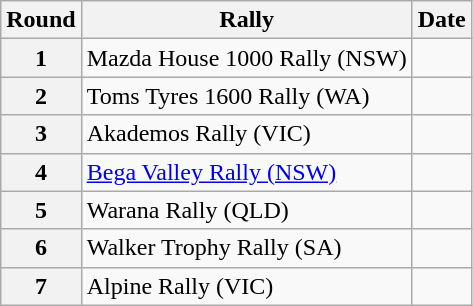<table class="wikitable" border="1">
<tr>
<th>Round</th>
<th>Rally</th>
<th>Date</th>
</tr>
<tr>
<th>1</th>
<td>Mazda House 1000 Rally (NSW)</td>
<td></td>
</tr>
<tr>
<th>2</th>
<td>Toms Tyres 1600 Rally (WA)</td>
<td></td>
</tr>
<tr>
<th>3</th>
<td>Akademos Rally (VIC)</td>
<td></td>
</tr>
<tr>
<th>4</th>
<td><a href='#'>Bega Valley Rally (NSW)</a></td>
<td></td>
</tr>
<tr>
<th>5</th>
<td>Warana Rally (QLD)</td>
<td></td>
</tr>
<tr>
<th>6</th>
<td>Walker Trophy Rally (SA)</td>
<td></td>
</tr>
<tr>
<th>7</th>
<td>Alpine Rally (VIC)</td>
<td></td>
</tr>
</table>
